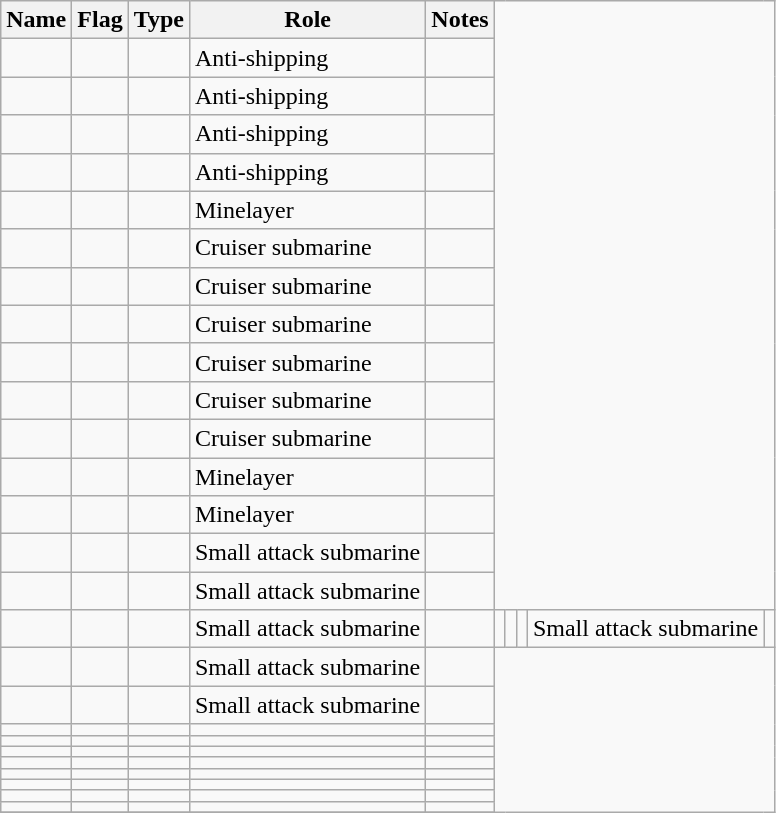<table class="wikitable sortable">
<tr>
<th>Name</th>
<th>Flag</th>
<th>Type</th>
<th>Role</th>
<th class=unsortable>Notes</th>
</tr>
<tr>
<td></td>
<td></td>
<td></td>
<td>Anti-shipping</td>
<td></td>
</tr>
<tr>
<td></td>
<td></td>
<td></td>
<td>Anti-shipping</td>
<td></td>
</tr>
<tr>
<td></td>
<td></td>
<td></td>
<td>Anti-shipping</td>
<td></td>
</tr>
<tr>
<td></td>
<td></td>
<td></td>
<td>Anti-shipping</td>
<td></td>
</tr>
<tr>
<td></td>
<td></td>
<td></td>
<td>Minelayer</td>
<td></td>
</tr>
<tr>
<td></td>
<td></td>
<td></td>
<td>Cruiser submarine</td>
<td></td>
</tr>
<tr>
<td></td>
<td></td>
<td></td>
<td>Cruiser submarine</td>
<td></td>
</tr>
<tr>
<td></td>
<td></td>
<td></td>
<td>Cruiser submarine</td>
<td></td>
</tr>
<tr>
<td></td>
<td></td>
<td></td>
<td>Cruiser submarine</td>
<td></td>
</tr>
<tr>
<td></td>
<td></td>
<td></td>
<td>Cruiser submarine</td>
<td></td>
</tr>
<tr>
<td></td>
<td></td>
<td></td>
<td>Cruiser submarine</td>
<td></td>
</tr>
<tr>
<td></td>
<td></td>
<td></td>
<td>Minelayer</td>
<td></td>
</tr>
<tr>
<td></td>
<td></td>
<td></td>
<td>Minelayer</td>
<td></td>
</tr>
<tr>
<td></td>
<td></td>
<td></td>
<td>Small attack submarine</td>
<td></td>
</tr>
<tr>
<td></td>
<td></td>
<td></td>
<td>Small attack submarine</td>
<td></td>
</tr>
<tr>
<td></td>
<td></td>
<td></td>
<td>Small attack submarine</td>
<td></td>
<td></td>
<td></td>
<td></td>
<td>Small attack submarine</td>
<td></td>
</tr>
<tr>
<td></td>
<td></td>
<td></td>
<td>Small attack submarine</td>
<td></td>
</tr>
<tr>
<td></td>
<td></td>
<td></td>
<td>Small attack submarine</td>
<td></td>
</tr>
<tr>
<td></td>
<td></td>
<td></td>
<td></td>
<td></td>
</tr>
<tr>
<td></td>
<td></td>
<td></td>
<td></td>
<td></td>
</tr>
<tr>
<td></td>
<td></td>
<td></td>
<td></td>
<td></td>
</tr>
<tr>
<td></td>
<td></td>
<td></td>
<td></td>
<td></td>
</tr>
<tr>
<td></td>
<td></td>
<td></td>
<td></td>
<td></td>
</tr>
<tr>
<td></td>
<td></td>
<td></td>
<td></td>
<td></td>
</tr>
<tr>
<td></td>
<td></td>
<td></td>
<td></td>
<td></td>
</tr>
<tr>
<td></td>
<td></td>
<td></td>
<td></td>
<td></td>
</tr>
<tr>
</tr>
</table>
